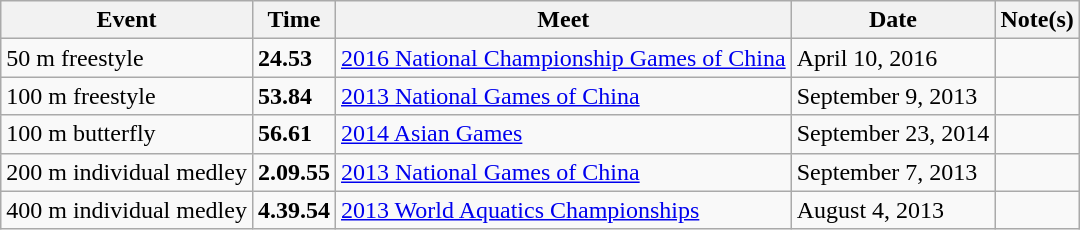<table class="wikitable">
<tr>
<th>Event</th>
<th>Time</th>
<th>Meet</th>
<th>Date</th>
<th>Note(s)</th>
</tr>
<tr>
<td>50 m freestyle</td>
<td><strong>24.53</strong></td>
<td><a href='#'>2016 National Championship Games of China</a></td>
<td>April 10, 2016</td>
<td></td>
</tr>
<tr>
<td>100 m freestyle</td>
<td><strong>53.84</strong></td>
<td><a href='#'>2013 National Games of China</a></td>
<td>September 9, 2013</td>
<td></td>
</tr>
<tr>
<td>100 m butterfly</td>
<td><strong>56.61</strong></td>
<td><a href='#'>2014 Asian Games</a></td>
<td>September 23, 2014</td>
<td></td>
</tr>
<tr>
<td>200 m individual medley</td>
<td><strong>2.09.55</strong></td>
<td><a href='#'>2013 National Games of China</a></td>
<td>September 7, 2013</td>
<td></td>
</tr>
<tr>
<td>400 m individual medley</td>
<td><strong>4.39.54</strong></td>
<td><a href='#'>2013 World Aquatics Championships</a></td>
<td>August 4, 2013</td>
<td></td>
</tr>
</table>
